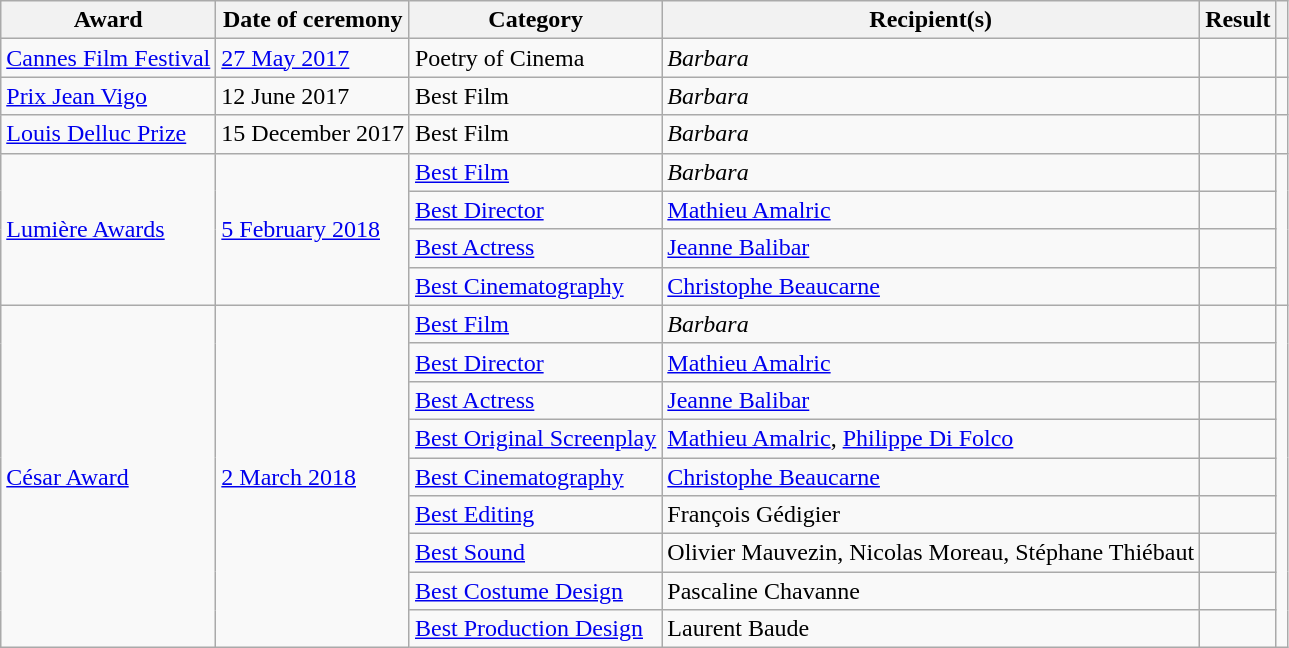<table class="wikitable sortable plainrowheaders">
<tr>
<th scope="col">Award</th>
<th scope="col">Date of ceremony</th>
<th scope="col">Category</th>
<th scope="col">Recipient(s)</th>
<th scope="col">Result</th>
<th scope="col" class="unsortable"></th>
</tr>
<tr>
<td><a href='#'>Cannes Film Festival</a></td>
<td><a href='#'>27 May 2017</a></td>
<td>Poetry of Cinema</td>
<td><em>Barbara</em></td>
<td></td>
<td></td>
</tr>
<tr>
<td><a href='#'>Prix Jean Vigo</a></td>
<td>12 June 2017</td>
<td>Best Film</td>
<td><em>Barbara</em></td>
<td></td>
<td></td>
</tr>
<tr>
<td><a href='#'>Louis Delluc Prize</a></td>
<td>15 December 2017</td>
<td>Best Film</td>
<td><em>Barbara</em></td>
<td></td>
<td></td>
</tr>
<tr>
<td rowspan="4"><a href='#'>Lumière Awards</a></td>
<td rowspan="4"><a href='#'>5 February 2018</a></td>
<td><a href='#'>Best Film</a></td>
<td><em>Barbara</em></td>
<td></td>
<td rowspan="4"></td>
</tr>
<tr>
<td><a href='#'>Best Director</a></td>
<td><a href='#'>Mathieu Amalric</a></td>
<td></td>
</tr>
<tr>
<td><a href='#'>Best Actress</a></td>
<td><a href='#'>Jeanne Balibar</a></td>
<td></td>
</tr>
<tr>
<td><a href='#'>Best Cinematography</a></td>
<td><a href='#'>Christophe Beaucarne</a></td>
<td></td>
</tr>
<tr>
<td rowspan="9"><a href='#'>César Award</a></td>
<td rowspan="9"><a href='#'>2 March 2018</a></td>
<td><a href='#'>Best Film</a></td>
<td><em>Barbara</em></td>
<td></td>
<td rowspan="9"></td>
</tr>
<tr>
<td><a href='#'>Best Director</a></td>
<td><a href='#'>Mathieu Amalric</a></td>
<td></td>
</tr>
<tr>
<td><a href='#'>Best Actress</a></td>
<td><a href='#'>Jeanne Balibar</a></td>
<td></td>
</tr>
<tr>
<td><a href='#'>Best Original Screenplay</a></td>
<td><a href='#'>Mathieu Amalric</a>, <a href='#'>Philippe Di Folco</a></td>
<td></td>
</tr>
<tr>
<td><a href='#'>Best Cinematography</a></td>
<td><a href='#'>Christophe Beaucarne</a></td>
<td></td>
</tr>
<tr>
<td><a href='#'>Best Editing</a></td>
<td>François Gédigier</td>
<td></td>
</tr>
<tr>
<td><a href='#'>Best Sound</a></td>
<td>Olivier Mauvezin, Nicolas Moreau, Stéphane Thiébaut</td>
<td></td>
</tr>
<tr>
<td><a href='#'>Best Costume Design</a></td>
<td>Pascaline Chavanne</td>
<td></td>
</tr>
<tr>
<td><a href='#'>Best Production Design</a></td>
<td>Laurent Baude</td>
<td></td>
</tr>
</table>
